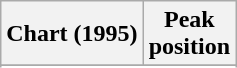<table class="wikitable plainrowheaders">
<tr>
<th scope="col">Chart (1995)</th>
<th scope="col">Peak<br>position</th>
</tr>
<tr>
</tr>
<tr>
</tr>
</table>
